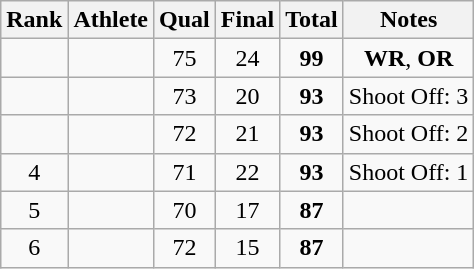<table class="wikitable sortable" style="text-align:center">
<tr>
<th>Rank</th>
<th>Athlete</th>
<th>Qual</th>
<th>Final</th>
<th>Total</th>
<th>Notes</th>
</tr>
<tr>
<td></td>
<td align="left"></td>
<td>75</td>
<td>24</td>
<td><strong>99</strong></td>
<td><strong>WR</strong>, <strong>OR</strong></td>
</tr>
<tr>
<td></td>
<td align="left"></td>
<td>73</td>
<td>20</td>
<td><strong>93</strong></td>
<td>Shoot Off: 3</td>
</tr>
<tr>
<td></td>
<td align="left"></td>
<td>72</td>
<td>21</td>
<td><strong>93</strong></td>
<td>Shoot Off: 2</td>
</tr>
<tr>
<td>4</td>
<td align="left"></td>
<td>71</td>
<td>22</td>
<td><strong>93</strong></td>
<td>Shoot Off: 1</td>
</tr>
<tr>
<td>5</td>
<td align="left"></td>
<td>70</td>
<td>17</td>
<td><strong>87</strong></td>
<td></td>
</tr>
<tr>
<td>6</td>
<td align="left"></td>
<td>72</td>
<td>15</td>
<td><strong>87</strong></td>
<td></td>
</tr>
</table>
